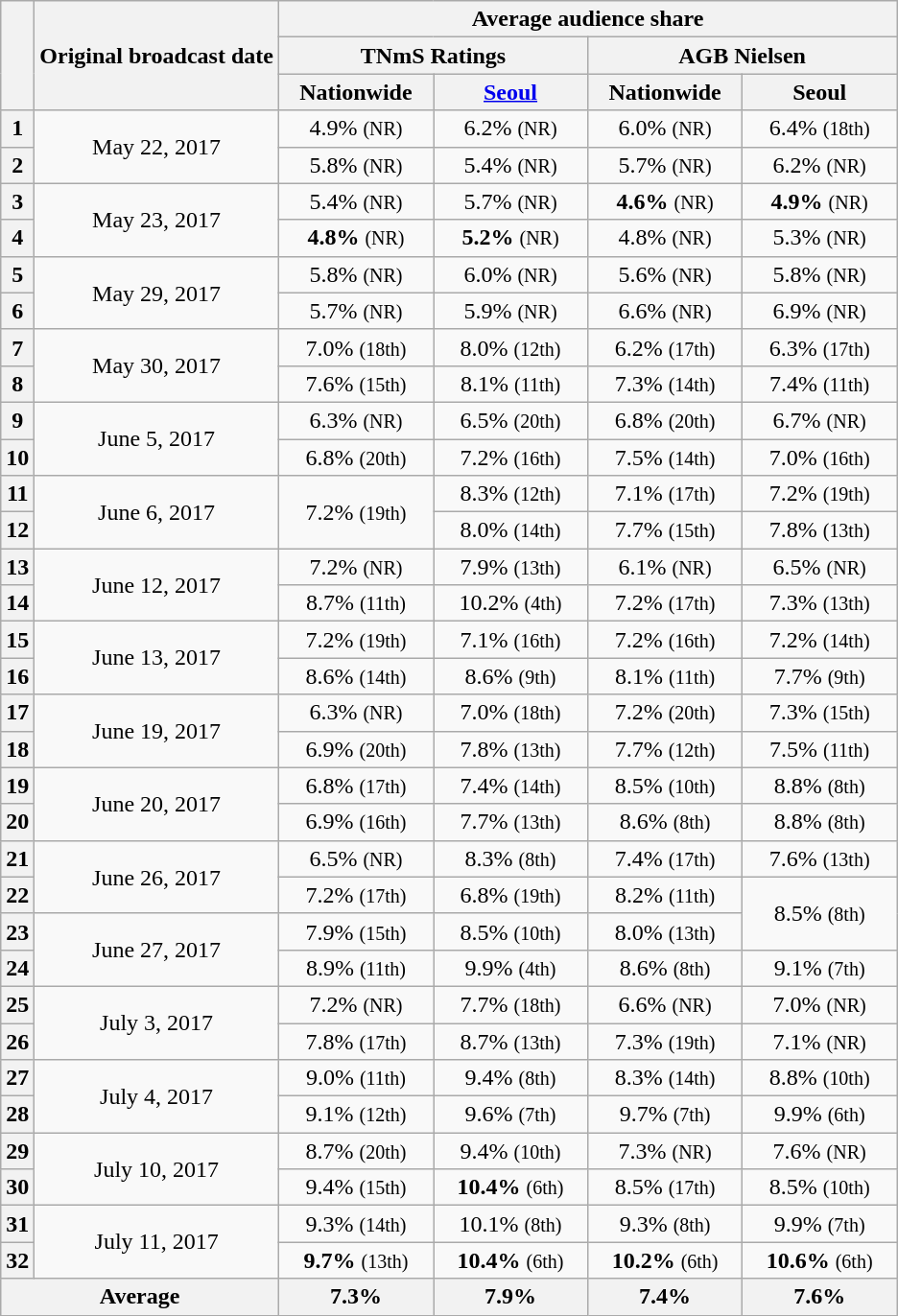<table class="wikitable" style="text-align:center">
<tr>
<th rowspan="3"></th>
<th rowspan="3">Original broadcast date</th>
<th colspan="4">Average audience share</th>
</tr>
<tr>
<th colspan="2">TNmS Ratings</th>
<th colspan="2">AGB Nielsen</th>
</tr>
<tr>
<th width="100">Nationwide</th>
<th width="100"><a href='#'>Seoul</a></th>
<th width="100">Nationwide</th>
<th width="100">Seoul</th>
</tr>
<tr>
<th>1</th>
<td rowspan="2">May 22, 2017</td>
<td>4.9% <small>(NR)</small></td>
<td>6.2% <small>(NR)</small></td>
<td>6.0% <small>(NR)</small></td>
<td>6.4% <small>(18th)</small></td>
</tr>
<tr>
<th>2</th>
<td>5.8% <small>(NR)</small></td>
<td>5.4% <small>(NR)</small></td>
<td>5.7% <small>(NR)</small></td>
<td>6.2% <small>(NR)</small></td>
</tr>
<tr>
<th>3</th>
<td rowspan="2">May 23, 2017</td>
<td>5.4% <small>(NR)</small></td>
<td>5.7% <small>(NR)</small></td>
<td><span><strong>4.6%</strong></span> <small>(NR)</small></td>
<td><span><strong>4.9%</strong></span> <small>(NR)</small></td>
</tr>
<tr>
<th>4</th>
<td><span><strong>4.8%</strong></span> <small>(NR)</small></td>
<td><span><strong>5.2%</strong></span> <small>(NR)</small></td>
<td>4.8% <small>(NR)</small></td>
<td>5.3% <small>(NR)</small></td>
</tr>
<tr>
<th>5</th>
<td rowspan="2">May 29, 2017</td>
<td>5.8% <small>(NR)</small></td>
<td>6.0% <small>(NR)</small></td>
<td>5.6% <small>(NR)</small></td>
<td>5.8% <small>(NR)</small></td>
</tr>
<tr>
<th>6</th>
<td>5.7% <small>(NR)</small></td>
<td>5.9% <small>(NR)</small></td>
<td>6.6% <small>(NR)</small></td>
<td>6.9% <small>(NR)</small></td>
</tr>
<tr>
<th>7</th>
<td rowspan="2">May 30, 2017</td>
<td>7.0% <small>(18th)</small></td>
<td>8.0% <small>(12th)</small></td>
<td>6.2% <small>(17th)</small></td>
<td>6.3% <small>(17th)</small></td>
</tr>
<tr>
<th>8</th>
<td>7.6% <small>(15th)</small></td>
<td>8.1% <small>(11th)</small></td>
<td>7.3% <small>(14th)</small></td>
<td>7.4% <small>(11th)</small></td>
</tr>
<tr>
<th>9</th>
<td rowspan="2">June 5, 2017</td>
<td>6.3% <small>(NR)</small></td>
<td>6.5% <small>(20th)</small></td>
<td>6.8% <small>(20th)</small></td>
<td>6.7% <small>(NR)</small></td>
</tr>
<tr>
<th>10</th>
<td>6.8% <small>(20th)</small></td>
<td>7.2% <small>(16th)</small></td>
<td>7.5% <small>(14th)</small></td>
<td>7.0% <small>(16th)</small></td>
</tr>
<tr>
<th>11</th>
<td rowspan="2">June 6, 2017</td>
<td rowspan="2">7.2% <small>(19th)</small></td>
<td>8.3% <small>(12th)</small></td>
<td>7.1% <small>(17th)</small></td>
<td>7.2% <small>(19th)</small></td>
</tr>
<tr>
<th>12</th>
<td>8.0% <small>(14th)</small></td>
<td>7.7% <small>(15th)</small></td>
<td>7.8% <small>(13th)</small></td>
</tr>
<tr>
<th>13</th>
<td rowspan="2">June 12, 2017</td>
<td>7.2% <small>(NR)</small></td>
<td>7.9% <small>(13th)</small></td>
<td>6.1% <small>(NR)</small></td>
<td>6.5% <small>(NR)</small></td>
</tr>
<tr>
<th>14</th>
<td>8.7% <small>(11th)</small></td>
<td>10.2% <small>(4th)</small></td>
<td>7.2% <small>(17th)</small></td>
<td>7.3% <small>(13th)</small></td>
</tr>
<tr>
<th>15</th>
<td rowspan="2">June 13, 2017</td>
<td>7.2% <small>(19th)</small></td>
<td>7.1% <small>(16th)</small></td>
<td>7.2% <small>(16th)</small></td>
<td>7.2% <small>(14th)</small></td>
</tr>
<tr>
<th>16</th>
<td>8.6% <small>(14th)</small></td>
<td>8.6% <small>(9th)</small></td>
<td>8.1% <small>(11th)</small></td>
<td>7.7% <small>(9th)</small></td>
</tr>
<tr>
<th>17</th>
<td rowspan="2">June 19, 2017</td>
<td>6.3% <small>(NR)</small></td>
<td>7.0% <small>(18th)</small></td>
<td>7.2% <small>(20th)</small></td>
<td>7.3% <small>(15th)</small></td>
</tr>
<tr>
<th>18</th>
<td>6.9% <small>(20th)</small></td>
<td>7.8% <small>(13th)</small></td>
<td>7.7% <small>(12th)</small></td>
<td>7.5% <small>(11th)</small></td>
</tr>
<tr>
<th>19</th>
<td rowspan="2">June 20, 2017</td>
<td>6.8% <small>(17th)</small></td>
<td>7.4% <small>(14th)</small></td>
<td>8.5% <small>(10th)</small></td>
<td>8.8% <small>(8th)</small></td>
</tr>
<tr>
<th>20</th>
<td>6.9% <small>(16th)</small></td>
<td>7.7% <small>(13th)</small></td>
<td>8.6% <small>(8th)</small></td>
<td>8.8% <small>(8th)</small></td>
</tr>
<tr>
<th>21</th>
<td rowspan="2">June 26, 2017</td>
<td>6.5% <small>(NR)</small></td>
<td>8.3% <small>(8th)</small></td>
<td>7.4% <small>(17th)</small></td>
<td>7.6% <small>(13th)</small></td>
</tr>
<tr>
<th>22</th>
<td>7.2% <small>(17th)</small></td>
<td>6.8% <small>(19th)</small></td>
<td>8.2% <small>(11th)</small></td>
<td rowspan="2">8.5% <small>(8th)</small></td>
</tr>
<tr>
<th>23</th>
<td rowspan="2">June 27, 2017</td>
<td>7.9% <small>(15th)</small></td>
<td>8.5% <small>(10th)</small></td>
<td>8.0% <small>(13th)</small></td>
</tr>
<tr>
<th>24</th>
<td>8.9% <small>(11th)</small></td>
<td>9.9% <small>(4th)</small></td>
<td>8.6% <small>(8th)</small></td>
<td>9.1% <small>(7th)</small></td>
</tr>
<tr>
<th>25</th>
<td rowspan="2">July 3, 2017</td>
<td>7.2% <small>(NR)</small></td>
<td>7.7% <small>(18th)</small></td>
<td>6.6% <small>(NR)</small></td>
<td>7.0% <small>(NR)</small></td>
</tr>
<tr>
<th>26</th>
<td>7.8% <small>(17th)</small></td>
<td>8.7% <small>(13th)</small></td>
<td>7.3% <small>(19th)</small></td>
<td>7.1% <small>(NR)</small></td>
</tr>
<tr>
<th>27</th>
<td rowspan="2">July 4, 2017</td>
<td>9.0% <small>(11th)</small></td>
<td>9.4% <small>(8th)</small></td>
<td>8.3% <small>(14th)</small></td>
<td>8.8% <small>(10th)</small></td>
</tr>
<tr>
<th>28</th>
<td>9.1% <small>(12th)</small></td>
<td>9.6% <small>(7th)</small></td>
<td>9.7% <small>(7th)</small></td>
<td>9.9% <small>(6th)</small></td>
</tr>
<tr>
<th>29</th>
<td rowspan="2">July 10, 2017</td>
<td>8.7% <small>(20th)</small></td>
<td>9.4% <small>(10th)</small></td>
<td>7.3% <small>(NR)</small></td>
<td>7.6% <small>(NR)</small></td>
</tr>
<tr>
<th>30</th>
<td>9.4% <small>(15th)</small></td>
<td><span><strong>10.4%</strong></span> <small>(6th)</small></td>
<td>8.5% <small>(17th)</small></td>
<td>8.5% <small>(10th)</small></td>
</tr>
<tr>
<th>31</th>
<td rowspan="2">July 11, 2017</td>
<td>9.3% <small>(14th)</small></td>
<td>10.1% <small>(8th)</small></td>
<td>9.3% <small>(8th)</small></td>
<td>9.9% <small>(7th)</small></td>
</tr>
<tr>
<th>32</th>
<td><span><strong>9.7%</strong></span> <small>(13th)</small></td>
<td><span><strong>10.4%</strong></span> <small>(6th)</small></td>
<td><span><strong>10.2%</strong></span> <small>(6th)</small></td>
<td><span><strong>10.6%</strong></span> <small>(6th)</small></td>
</tr>
<tr>
<th colspan="2">Average</th>
<th><span><strong>7.3%</strong></span></th>
<th><span><strong>7.9%</strong></span></th>
<th><span><strong>7.4%</strong></span></th>
<th><span><strong>7.6%</strong></span></th>
</tr>
</table>
